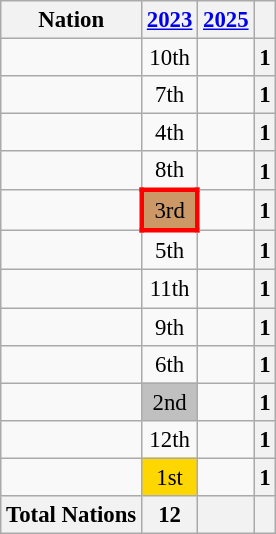<table class="wikitable sortable" style="font-size:95%; text-align: center;">
<tr>
<th>Nation</th>
<th><a href='#'>2023</a></th>
<th><a href='#'>2025</a></th>
<th></th>
</tr>
<tr>
<td align="left"></td>
<td>10th</td>
<td></td>
<th>1</th>
</tr>
<tr>
<td align="left"></td>
<td>7th</td>
<td></td>
<th>1</th>
</tr>
<tr>
<td align="left"></td>
<td>4th</td>
<td></td>
<th>1</th>
</tr>
<tr>
<td align="left"></td>
<td>8th</td>
<td></td>
<th>1</th>
</tr>
<tr>
<td align="left"></td>
<td style="border: 3px solid red; background:#cc9966;">3rd</td>
<td></td>
<th>1</th>
</tr>
<tr>
<td align="left"></td>
<td>5th</td>
<td></td>
<th>1</th>
</tr>
<tr>
<td align="left"></td>
<td>11th</td>
<td></td>
<th>1</th>
</tr>
<tr>
<td align="left"></td>
<td>9th</td>
<td></td>
<th>1</th>
</tr>
<tr>
<td align="left"></td>
<td>6th</td>
<td></td>
<th>1</th>
</tr>
<tr>
<td align="left"></td>
<td style="background:silver;">2nd</td>
<td></td>
<th>1</th>
</tr>
<tr>
<td align="left"></td>
<td>12th</td>
<td></td>
<th>1</th>
</tr>
<tr>
<td align="left"></td>
<td style="background:gold;">1st</td>
<td></td>
<th>1</th>
</tr>
<tr>
<th>Total Nations</th>
<th>12</th>
<th></th>
<th></th>
</tr>
</table>
